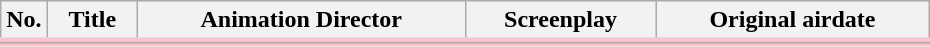<table class="wikitable">
<tr style="border-bottom:6px solid #FFC0CB">
<th width="5%">No.</th>
<th>Title</th>
<th>Animation Director </th>
<th>Screenplay</th>
<th>Original airdate</th>
</tr>
<tr>
</tr>
</table>
